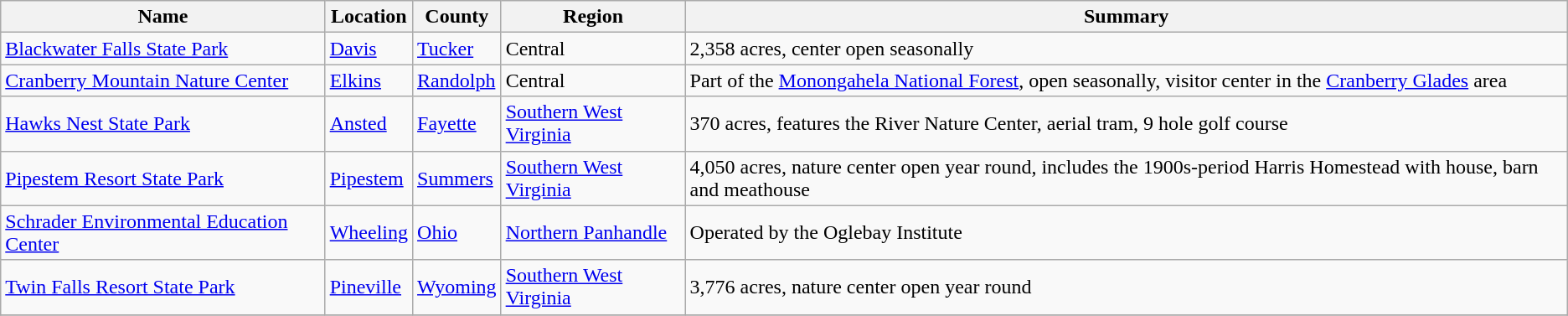<table class="wikitable sortable">
<tr>
<th>Name</th>
<th>Location</th>
<th>County</th>
<th>Region</th>
<th>Summary</th>
</tr>
<tr>
<td><a href='#'>Blackwater Falls State Park</a></td>
<td><a href='#'>Davis</a></td>
<td><a href='#'>Tucker</a></td>
<td>Central</td>
<td>2,358 acres, center open seasonally</td>
</tr>
<tr>
<td><a href='#'>Cranberry Mountain Nature Center</a></td>
<td><a href='#'>Elkins</a></td>
<td><a href='#'>Randolph</a></td>
<td>Central</td>
<td>Part of the <a href='#'>Monongahela National Forest</a>, open seasonally, visitor center in the <a href='#'>Cranberry Glades</a> area</td>
</tr>
<tr>
<td><a href='#'>Hawks Nest State Park</a></td>
<td><a href='#'>Ansted</a></td>
<td><a href='#'>Fayette</a></td>
<td><a href='#'>Southern West Virginia</a></td>
<td>370 acres, features the River Nature Center, aerial tram, 9 hole golf course</td>
</tr>
<tr>
<td><a href='#'>Pipestem Resort State Park</a></td>
<td><a href='#'>Pipestem</a></td>
<td><a href='#'>Summers</a></td>
<td><a href='#'>Southern West Virginia</a></td>
<td>4,050 acres, nature center open year round, includes the 1900s-period Harris Homestead with house, barn and meathouse</td>
</tr>
<tr>
<td><a href='#'>Schrader Environmental Education Center</a></td>
<td><a href='#'>Wheeling</a></td>
<td><a href='#'>Ohio</a></td>
<td><a href='#'>Northern Panhandle</a></td>
<td>Operated by the Oglebay Institute</td>
</tr>
<tr>
<td><a href='#'>Twin Falls Resort State Park</a></td>
<td><a href='#'>Pineville</a></td>
<td><a href='#'>Wyoming</a></td>
<td><a href='#'>Southern West Virginia</a></td>
<td>3,776 acres, nature center open year round</td>
</tr>
<tr>
</tr>
</table>
